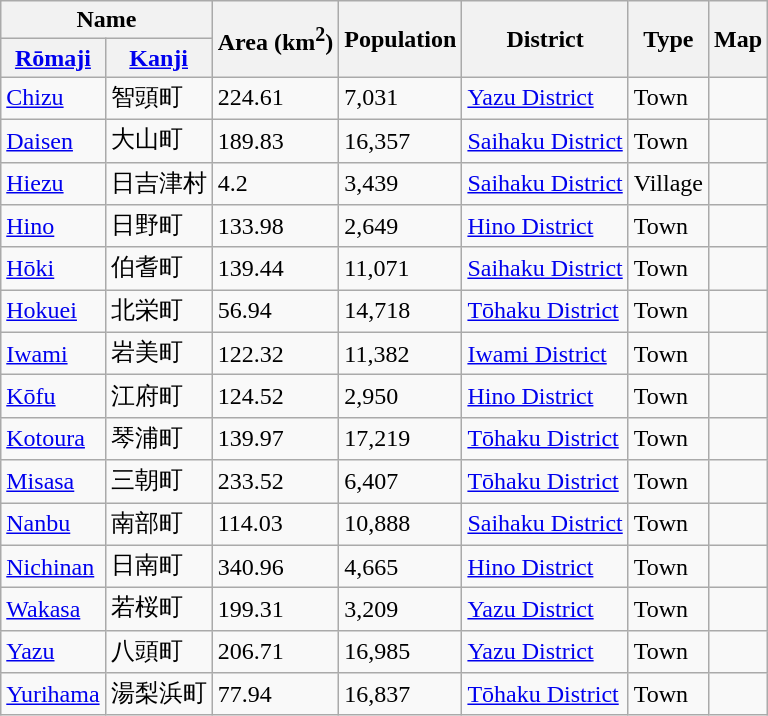<table class="wikitable sortable">
<tr>
<th colspan="2">Name</th>
<th rowspan="2">Area (km<sup>2</sup>)</th>
<th rowspan="2">Population</th>
<th rowspan="2">District</th>
<th rowspan="2">Type</th>
<th rowspan="2">Map</th>
</tr>
<tr>
<th><a href='#'>Rōmaji</a></th>
<th><a href='#'>Kanji</a></th>
</tr>
<tr>
<td><a href='#'>Chizu</a></td>
<td>智頭町</td>
<td>224.61</td>
<td>7,031</td>
<td><a href='#'>Yazu District</a></td>
<td>Town</td>
<td></td>
</tr>
<tr>
<td><a href='#'>Daisen</a></td>
<td>大山町</td>
<td>189.83</td>
<td>16,357</td>
<td><a href='#'>Saihaku District</a></td>
<td>Town</td>
<td></td>
</tr>
<tr>
<td><a href='#'>Hiezu</a></td>
<td>日吉津村</td>
<td>4.2</td>
<td>3,439</td>
<td><a href='#'>Saihaku District</a></td>
<td>Village</td>
<td></td>
</tr>
<tr>
<td><a href='#'>Hino</a></td>
<td>日野町</td>
<td>133.98</td>
<td>2,649</td>
<td><a href='#'>Hino District</a></td>
<td>Town</td>
<td></td>
</tr>
<tr>
<td><a href='#'>Hōki</a></td>
<td>伯耆町</td>
<td>139.44</td>
<td>11,071</td>
<td><a href='#'>Saihaku District</a></td>
<td>Town</td>
<td></td>
</tr>
<tr>
<td><a href='#'>Hokuei</a></td>
<td>北栄町</td>
<td>56.94</td>
<td>14,718</td>
<td><a href='#'>Tōhaku District</a></td>
<td>Town</td>
<td></td>
</tr>
<tr>
<td><a href='#'>Iwami</a></td>
<td>岩美町</td>
<td>122.32</td>
<td>11,382</td>
<td><a href='#'>Iwami District</a></td>
<td>Town</td>
<td></td>
</tr>
<tr>
<td><a href='#'>Kōfu</a></td>
<td>江府町</td>
<td>124.52</td>
<td>2,950</td>
<td><a href='#'>Hino District</a></td>
<td>Town</td>
<td></td>
</tr>
<tr>
<td><a href='#'>Kotoura</a></td>
<td>琴浦町</td>
<td>139.97</td>
<td>17,219</td>
<td><a href='#'>Tōhaku District</a></td>
<td>Town</td>
<td></td>
</tr>
<tr>
<td><a href='#'>Misasa</a></td>
<td>三朝町</td>
<td>233.52</td>
<td>6,407</td>
<td><a href='#'>Tōhaku District</a></td>
<td>Town</td>
<td></td>
</tr>
<tr>
<td><a href='#'>Nanbu</a></td>
<td>南部町</td>
<td>114.03</td>
<td>10,888</td>
<td><a href='#'>Saihaku District</a></td>
<td>Town</td>
<td></td>
</tr>
<tr>
<td><a href='#'>Nichinan</a></td>
<td>日南町</td>
<td>340.96</td>
<td>4,665</td>
<td><a href='#'>Hino District</a></td>
<td>Town</td>
<td></td>
</tr>
<tr>
<td><a href='#'>Wakasa</a></td>
<td>若桜町</td>
<td>199.31</td>
<td>3,209</td>
<td><a href='#'>Yazu District</a></td>
<td>Town</td>
<td></td>
</tr>
<tr>
<td><a href='#'>Yazu</a></td>
<td>八頭町</td>
<td>206.71</td>
<td>16,985</td>
<td><a href='#'>Yazu District</a></td>
<td>Town</td>
<td></td>
</tr>
<tr>
<td><a href='#'>Yurihama</a></td>
<td>湯梨浜町</td>
<td>77.94</td>
<td>16,837</td>
<td><a href='#'>Tōhaku District</a></td>
<td>Town</td>
<td></td>
</tr>
</table>
